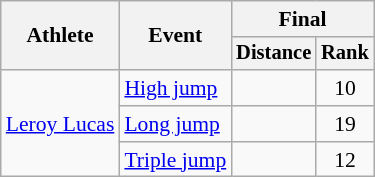<table class=wikitable style=font-size:90%>
<tr>
<th rowspan=2>Athlete</th>
<th rowspan=2>Event</th>
<th colspan=2>Final</th>
</tr>
<tr style=font-size:95%>
<th>Distance</th>
<th>Rank</th>
</tr>
<tr align=center>
<td rowspan=3 align=left><a href='#'>Leroy Lucas</a></td>
<td align=left><a href='#'>High jump</a></td>
<td></td>
<td>10</td>
</tr>
<tr align=center>
<td align=left><a href='#'>Long jump</a></td>
<td></td>
<td>19</td>
</tr>
<tr align=center>
<td align=left><a href='#'>Triple jump</a></td>
<td></td>
<td>12</td>
</tr>
</table>
